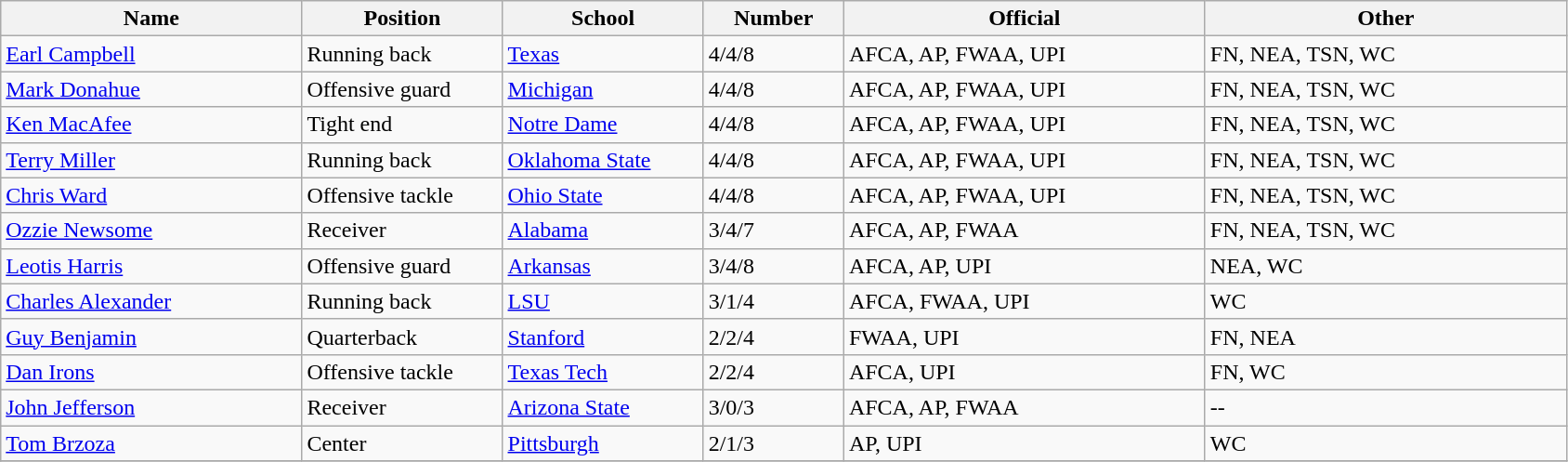<table class="wikitable sortable">
<tr>
<th bgcolor="#DDDDFF" width="15%">Name</th>
<th bgcolor="#DDDDFF" width="10%">Position</th>
<th bgcolor="#DDDDFF" width="10%">School</th>
<th bgcolor="#DDDDFF" width="7%">Number</th>
<th bgcolor="#DDDDFF" width="18%">Official</th>
<th bgcolor="#DDDDFF" width="18%">Other</th>
</tr>
<tr align="left">
<td><a href='#'>Earl Campbell</a></td>
<td>Running back</td>
<td><a href='#'>Texas</a></td>
<td>4/4/8</td>
<td>AFCA, AP, FWAA, UPI</td>
<td>FN, NEA, TSN, WC</td>
</tr>
<tr align="left">
<td><a href='#'>Mark Donahue</a></td>
<td>Offensive guard</td>
<td><a href='#'>Michigan</a></td>
<td>4/4/8</td>
<td>AFCA, AP, FWAA, UPI</td>
<td>FN, NEA, TSN, WC</td>
</tr>
<tr align="left">
<td><a href='#'>Ken MacAfee</a></td>
<td>Tight end</td>
<td><a href='#'>Notre Dame</a></td>
<td>4/4/8</td>
<td>AFCA, AP, FWAA, UPI</td>
<td>FN, NEA, TSN, WC</td>
</tr>
<tr align="left">
<td><a href='#'>Terry Miller</a></td>
<td>Running back</td>
<td><a href='#'>Oklahoma State</a></td>
<td>4/4/8</td>
<td>AFCA, AP, FWAA, UPI</td>
<td>FN, NEA, TSN, WC</td>
</tr>
<tr align="left">
<td><a href='#'>Chris Ward</a></td>
<td>Offensive tackle</td>
<td><a href='#'>Ohio State</a></td>
<td>4/4/8</td>
<td>AFCA, AP, FWAA, UPI</td>
<td>FN, NEA, TSN, WC</td>
</tr>
<tr align="left">
<td><a href='#'>Ozzie Newsome</a></td>
<td>Receiver</td>
<td><a href='#'>Alabama</a></td>
<td>3/4/7</td>
<td>AFCA, AP, FWAA</td>
<td>FN, NEA, TSN, WC</td>
</tr>
<tr align="left">
<td><a href='#'>Leotis Harris</a></td>
<td>Offensive guard</td>
<td><a href='#'>Arkansas</a></td>
<td>3/4/8</td>
<td>AFCA, AP, UPI</td>
<td>NEA, WC</td>
</tr>
<tr align="left">
<td><a href='#'>Charles Alexander</a></td>
<td>Running back</td>
<td><a href='#'>LSU</a></td>
<td>3/1/4</td>
<td>AFCA, FWAA, UPI</td>
<td>WC</td>
</tr>
<tr align="left">
<td><a href='#'>Guy Benjamin</a></td>
<td>Quarterback</td>
<td><a href='#'>Stanford</a></td>
<td>2/2/4</td>
<td>FWAA, UPI</td>
<td>FN, NEA</td>
</tr>
<tr align="left">
<td><a href='#'>Dan Irons</a></td>
<td>Offensive tackle</td>
<td><a href='#'>Texas Tech</a></td>
<td>2/2/4</td>
<td>AFCA, UPI</td>
<td>FN, WC</td>
</tr>
<tr align="left">
<td><a href='#'>John Jefferson</a></td>
<td>Receiver</td>
<td><a href='#'>Arizona State</a></td>
<td>3/0/3</td>
<td>AFCA, AP, FWAA</td>
<td>--</td>
</tr>
<tr align="left">
<td><a href='#'>Tom Brzoza</a></td>
<td>Center</td>
<td><a href='#'>Pittsburgh</a></td>
<td>2/1/3</td>
<td>AP, UPI</td>
<td>WC</td>
</tr>
<tr align="left">
</tr>
</table>
